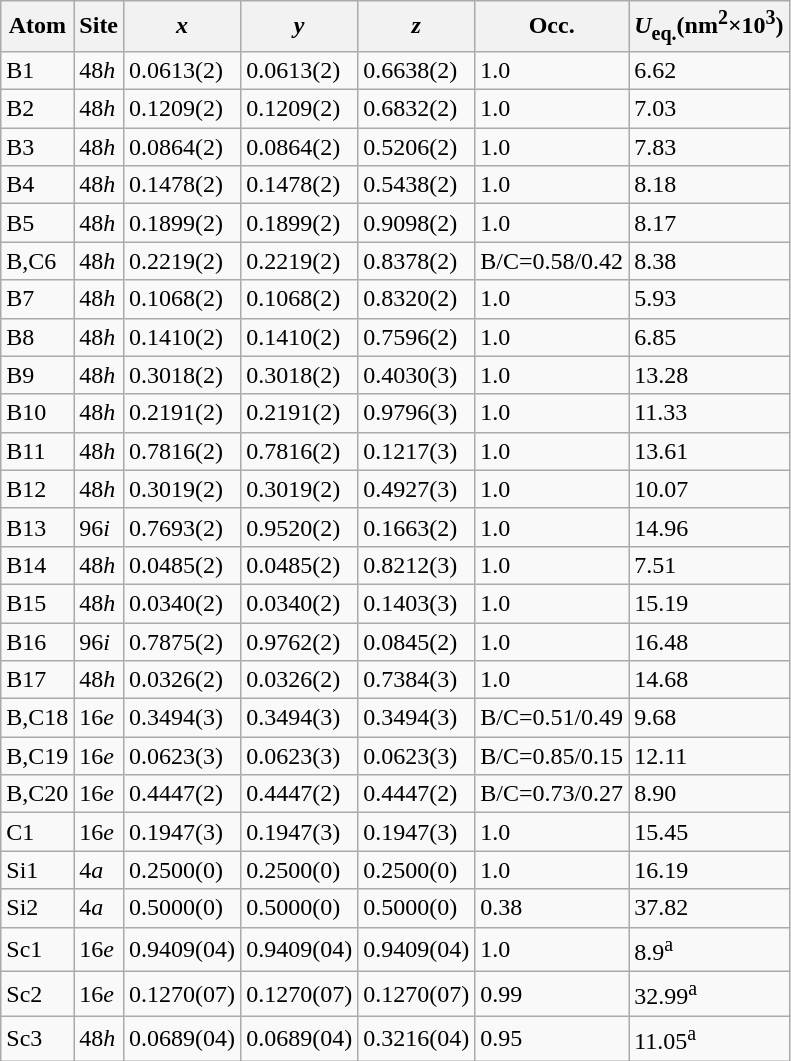<table class="wikitable">
<tr>
<th>Atom</th>
<th>Site</th>
<th><em>x</em></th>
<th><em>y</em></th>
<th><em>z</em></th>
<th>Occ.</th>
<th><em>U</em><sub>eq.</sub>(nm<sup>2</sup>×10<sup>3</sup>)</th>
</tr>
<tr>
<td>B1</td>
<td>48<em>h</em></td>
<td>0.0613(2)</td>
<td>0.0613(2)</td>
<td>0.6638(2)</td>
<td>1.0</td>
<td>6.62</td>
</tr>
<tr>
<td>B2</td>
<td>48<em>h</em></td>
<td>0.1209(2)</td>
<td>0.1209(2)</td>
<td>0.6832(2)</td>
<td>1.0</td>
<td>7.03</td>
</tr>
<tr>
<td>B3</td>
<td>48<em>h</em></td>
<td>0.0864(2)</td>
<td>0.0864(2)</td>
<td>0.5206(2)</td>
<td>1.0</td>
<td>7.83</td>
</tr>
<tr>
<td>B4</td>
<td>48<em>h</em></td>
<td>0.1478(2)</td>
<td>0.1478(2)</td>
<td>0.5438(2)</td>
<td>1.0</td>
<td>8.18</td>
</tr>
<tr>
<td>B5</td>
<td>48<em>h</em></td>
<td>0.1899(2)</td>
<td>0.1899(2)</td>
<td>0.9098(2)</td>
<td>1.0</td>
<td>8.17</td>
</tr>
<tr>
<td>B,C6</td>
<td>48<em>h</em></td>
<td>0.2219(2)</td>
<td>0.2219(2)</td>
<td>0.8378(2)</td>
<td>B/C=0.58/0.42</td>
<td>8.38</td>
</tr>
<tr>
<td>B7</td>
<td>48<em>h</em></td>
<td>0.1068(2)</td>
<td>0.1068(2)</td>
<td>0.8320(2)</td>
<td>1.0</td>
<td>5.93</td>
</tr>
<tr>
<td>B8</td>
<td>48<em>h</em></td>
<td>0.1410(2)</td>
<td>0.1410(2)</td>
<td>0.7596(2)</td>
<td>1.0</td>
<td>6.85</td>
</tr>
<tr>
<td>B9</td>
<td>48<em>h</em></td>
<td>0.3018(2)</td>
<td>0.3018(2)</td>
<td>0.4030(3)</td>
<td>1.0</td>
<td>13.28</td>
</tr>
<tr>
<td>B10</td>
<td>48<em>h</em></td>
<td>0.2191(2)</td>
<td>0.2191(2)</td>
<td>0.9796(3)</td>
<td>1.0</td>
<td>11.33</td>
</tr>
<tr>
<td>B11</td>
<td>48<em>h</em></td>
<td>0.7816(2)</td>
<td>0.7816(2)</td>
<td>0.1217(3)</td>
<td>1.0</td>
<td>13.61</td>
</tr>
<tr>
<td>B12</td>
<td>48<em>h</em></td>
<td>0.3019(2)</td>
<td>0.3019(2)</td>
<td>0.4927(3)</td>
<td>1.0</td>
<td>10.07</td>
</tr>
<tr>
<td>B13</td>
<td>96<em>i</em></td>
<td>0.7693(2)</td>
<td>0.9520(2)</td>
<td>0.1663(2)</td>
<td>1.0</td>
<td>14.96</td>
</tr>
<tr>
<td>B14</td>
<td>48<em>h</em></td>
<td>0.0485(2)</td>
<td>0.0485(2)</td>
<td>0.8212(3)</td>
<td>1.0</td>
<td>7.51</td>
</tr>
<tr>
<td>B15</td>
<td>48<em>h</em></td>
<td>0.0340(2)</td>
<td>0.0340(2)</td>
<td>0.1403(3)</td>
<td>1.0</td>
<td>15.19</td>
</tr>
<tr>
<td>B16</td>
<td>96<em>i</em></td>
<td>0.7875(2)</td>
<td>0.9762(2)</td>
<td>0.0845(2)</td>
<td>1.0</td>
<td>16.48</td>
</tr>
<tr>
<td>B17</td>
<td>48<em>h</em></td>
<td>0.0326(2)</td>
<td>0.0326(2)</td>
<td>0.7384(3)</td>
<td>1.0</td>
<td>14.68</td>
</tr>
<tr>
<td>B,C18</td>
<td>16<em>e</em></td>
<td>0.3494(3)</td>
<td>0.3494(3)</td>
<td>0.3494(3)</td>
<td>B/C=0.51/0.49</td>
<td>9.68</td>
</tr>
<tr>
<td>B,C19</td>
<td>16<em>e</em></td>
<td>0.0623(3)</td>
<td>0.0623(3)</td>
<td>0.0623(3)</td>
<td>B/C=0.85/0.15</td>
<td>12.11</td>
</tr>
<tr>
<td>B,C20</td>
<td>16<em>e</em></td>
<td>0.4447(2)</td>
<td>0.4447(2)</td>
<td>0.4447(2)</td>
<td>B/C=0.73/0.27</td>
<td>8.90</td>
</tr>
<tr>
<td>C1</td>
<td>16<em>e</em></td>
<td>0.1947(3)</td>
<td>0.1947(3)</td>
<td>0.1947(3)</td>
<td>1.0</td>
<td>15.45</td>
</tr>
<tr>
<td>Si1</td>
<td>4<em>a</em></td>
<td>0.2500(0)</td>
<td>0.2500(0)</td>
<td>0.2500(0)</td>
<td>1.0</td>
<td>16.19</td>
</tr>
<tr>
<td>Si2</td>
<td>4<em>a</em></td>
<td>0.5000(0)</td>
<td>0.5000(0)</td>
<td>0.5000(0)</td>
<td>0.38</td>
<td>37.82</td>
</tr>
<tr>
<td>Sc1</td>
<td>16<em>e</em></td>
<td>0.9409(04)</td>
<td>0.9409(04)</td>
<td>0.9409(04)</td>
<td>1.0</td>
<td>8.9<sup>a</sup></td>
</tr>
<tr>
<td>Sc2</td>
<td>16<em>e</em></td>
<td>0.1270(07)</td>
<td>0.1270(07)</td>
<td>0.1270(07)</td>
<td>0.99</td>
<td>32.99<sup>a</sup></td>
</tr>
<tr>
<td>Sc3</td>
<td>48<em>h</em></td>
<td>0.0689(04)</td>
<td>0.0689(04)</td>
<td>0.3216(04)</td>
<td>0.95</td>
<td>11.05<sup>a</sup></td>
</tr>
</table>
